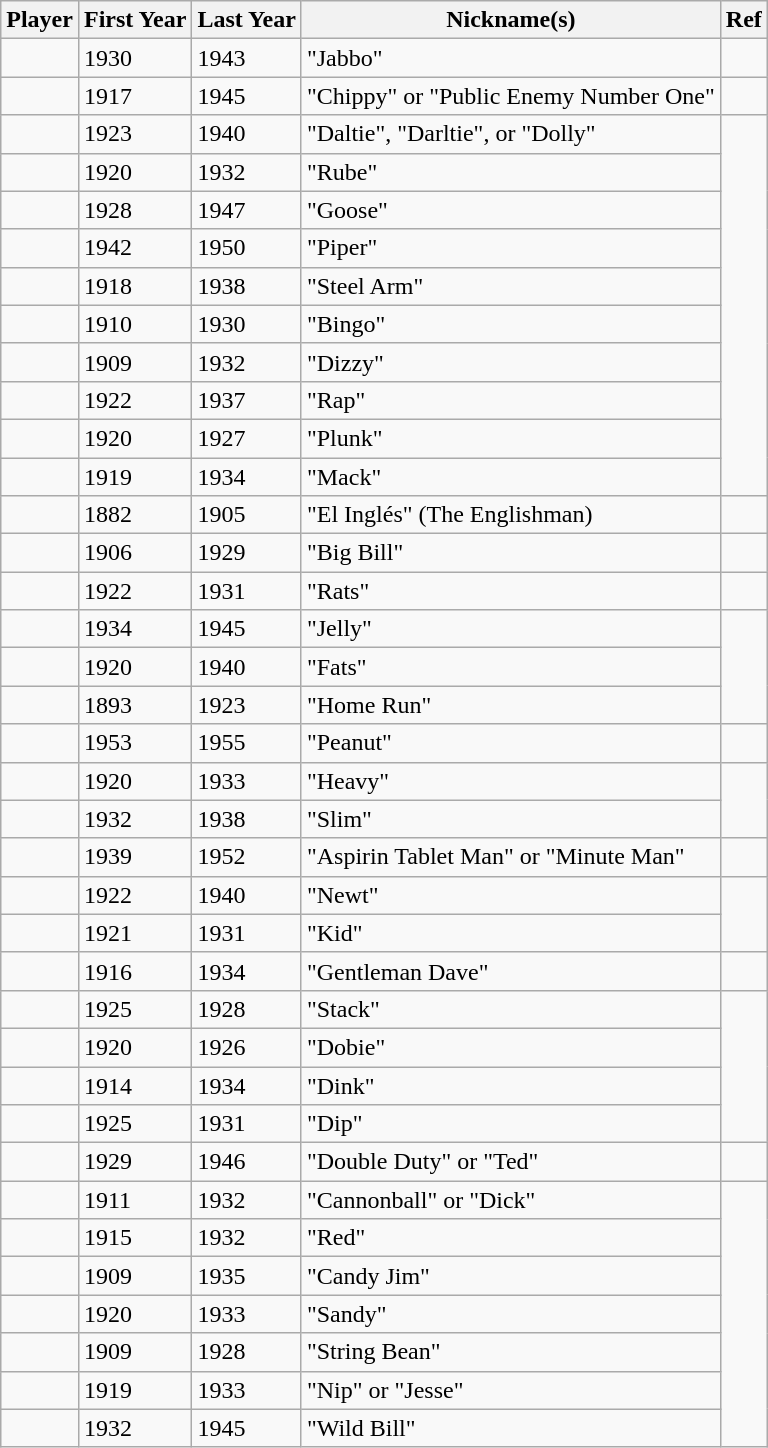<table class="wikitable sortable">
<tr>
<th>Player</th>
<th>First Year</th>
<th>Last Year</th>
<th>Nickname(s)</th>
<th class=unsortable>Ref</th>
</tr>
<tr>
<td></td>
<td>1930</td>
<td>1943</td>
<td>"Jabbo"</td>
</tr>
<tr>
<td></td>
<td>1917</td>
<td>1945</td>
<td>"Chippy" or "Public Enemy Number One"</td>
<td></td>
</tr>
<tr>
<td></td>
<td>1923</td>
<td>1940</td>
<td>"Daltie", "Darltie", or "Dolly"</td>
</tr>
<tr>
<td></td>
<td>1920</td>
<td>1932</td>
<td>"Rube"</td>
</tr>
<tr>
<td></td>
<td>1928</td>
<td>1947</td>
<td>"Goose"</td>
</tr>
<tr>
<td></td>
<td>1942</td>
<td>1950</td>
<td>"Piper"</td>
</tr>
<tr>
<td></td>
<td>1918</td>
<td>1938</td>
<td>"Steel Arm"</td>
</tr>
<tr>
<td></td>
<td>1910</td>
<td>1930</td>
<td>"Bingo"</td>
</tr>
<tr>
<td></td>
<td>1909</td>
<td>1932</td>
<td>"Dizzy"</td>
</tr>
<tr>
<td></td>
<td>1922</td>
<td>1937</td>
<td>"Rap"</td>
</tr>
<tr>
<td></td>
<td>1920</td>
<td>1927</td>
<td>"Plunk"</td>
</tr>
<tr>
<td></td>
<td>1919</td>
<td>1934</td>
<td>"Mack"</td>
</tr>
<tr>
<td></td>
<td>1882</td>
<td>1905</td>
<td>"El Inglés" (The Englishman)</td>
<td></td>
</tr>
<tr>
<td></td>
<td>1906</td>
<td>1929</td>
<td>"Big Bill"</td>
</tr>
<tr>
<td></td>
<td>1922</td>
<td>1931</td>
<td>"Rats"</td>
<td></td>
</tr>
<tr>
<td></td>
<td>1934</td>
<td>1945</td>
<td>"Jelly"</td>
</tr>
<tr>
<td></td>
<td>1920</td>
<td>1940</td>
<td>"Fats"</td>
</tr>
<tr>
<td></td>
<td>1893</td>
<td>1923</td>
<td>"Home Run"</td>
</tr>
<tr>
<td></td>
<td>1953</td>
<td>1955</td>
<td>"Peanut"</td>
<td></td>
</tr>
<tr>
<td></td>
<td>1920</td>
<td>1933</td>
<td>"Heavy"</td>
</tr>
<tr>
<td></td>
<td>1932</td>
<td>1938</td>
<td>"Slim"</td>
</tr>
<tr>
<td></td>
<td>1939</td>
<td>1952</td>
<td>"Aspirin Tablet Man" or "Minute Man"</td>
<td></td>
</tr>
<tr>
<td></td>
<td>1922</td>
<td>1940</td>
<td>"Newt"</td>
</tr>
<tr>
<td></td>
<td>1921</td>
<td>1931</td>
<td>"Kid"</td>
</tr>
<tr>
<td></td>
<td>1916</td>
<td>1934</td>
<td>"Gentleman Dave"</td>
<td></td>
</tr>
<tr>
<td></td>
<td>1925</td>
<td>1928</td>
<td>"Stack"</td>
</tr>
<tr>
<td></td>
<td>1920</td>
<td>1926</td>
<td>"Dobie"</td>
</tr>
<tr>
<td></td>
<td>1914</td>
<td>1934</td>
<td>"Dink"</td>
</tr>
<tr>
<td></td>
<td>1925</td>
<td>1931</td>
<td>"Dip"</td>
</tr>
<tr>
<td></td>
<td>1929</td>
<td>1946</td>
<td>"Double Duty" or "Ted"</td>
<td></td>
</tr>
<tr>
<td></td>
<td>1911</td>
<td>1932</td>
<td>"Cannonball" or "Dick"</td>
</tr>
<tr>
<td></td>
<td>1915</td>
<td>1932</td>
<td>"Red"</td>
</tr>
<tr>
<td></td>
<td>1909</td>
<td>1935</td>
<td>"Candy Jim"</td>
</tr>
<tr>
<td></td>
<td>1920</td>
<td>1933</td>
<td>"Sandy"</td>
</tr>
<tr>
<td></td>
<td>1909</td>
<td>1928</td>
<td>"String Bean"</td>
</tr>
<tr>
<td></td>
<td>1919</td>
<td>1933</td>
<td>"Nip" or "Jesse"</td>
</tr>
<tr>
<td></td>
<td>1932</td>
<td>1945</td>
<td>"Wild Bill"</td>
</tr>
</table>
